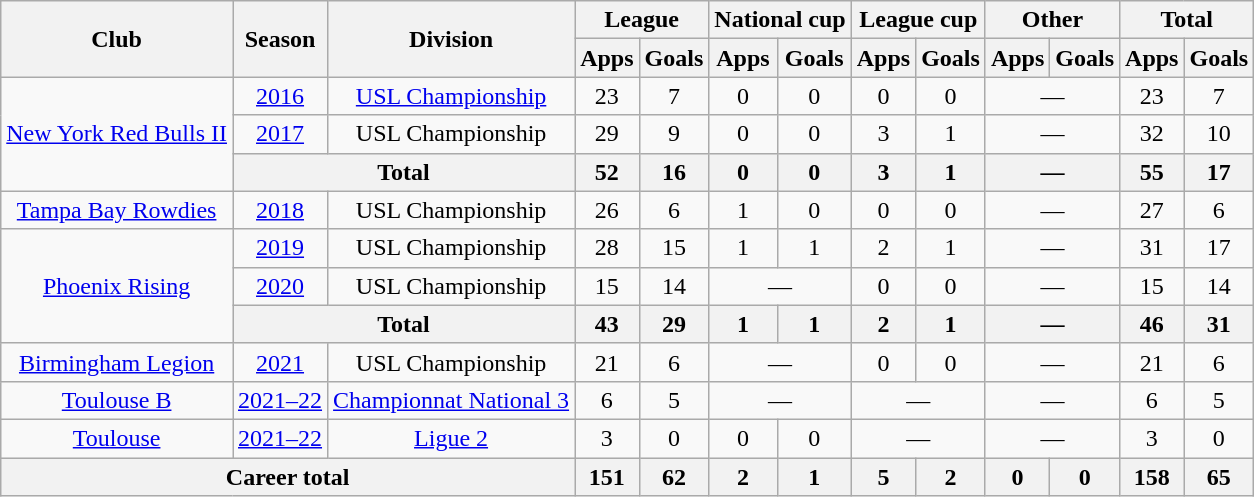<table class="wikitable" style="text-align:center">
<tr>
<th rowspan="2">Club</th>
<th rowspan="2">Season</th>
<th rowspan="2">Division</th>
<th colspan="2">League</th>
<th colspan="2">National cup</th>
<th colspan="2">League cup</th>
<th colspan="2">Other</th>
<th colspan="2">Total</th>
</tr>
<tr>
<th>Apps</th>
<th>Goals</th>
<th>Apps</th>
<th>Goals</th>
<th>Apps</th>
<th>Goals</th>
<th>Apps</th>
<th>Goals</th>
<th>Apps</th>
<th>Goals</th>
</tr>
<tr>
<td rowspan="3"><a href='#'>New York Red Bulls II</a></td>
<td><a href='#'>2016</a></td>
<td><a href='#'>USL Championship</a></td>
<td>23</td>
<td>7</td>
<td>0</td>
<td>0</td>
<td>0</td>
<td>0</td>
<td colspan="2">—</td>
<td>23</td>
<td>7</td>
</tr>
<tr>
<td><a href='#'>2017</a></td>
<td>USL Championship</td>
<td>29</td>
<td>9</td>
<td>0</td>
<td>0</td>
<td>3</td>
<td>1</td>
<td colspan="2">—</td>
<td>32</td>
<td>10</td>
</tr>
<tr>
<th colspan="2">Total</th>
<th>52</th>
<th>16</th>
<th>0</th>
<th>0</th>
<th>3</th>
<th>1</th>
<th colspan="2">—</th>
<th>55</th>
<th>17</th>
</tr>
<tr>
<td><a href='#'>Tampa Bay Rowdies</a></td>
<td><a href='#'>2018</a></td>
<td>USL Championship</td>
<td>26</td>
<td>6</td>
<td>1</td>
<td>0</td>
<td>0</td>
<td>0</td>
<td colspan="2">—</td>
<td>27</td>
<td>6</td>
</tr>
<tr>
<td rowspan="3"><a href='#'>Phoenix Rising</a></td>
<td><a href='#'>2019</a></td>
<td>USL Championship</td>
<td>28</td>
<td>15</td>
<td>1</td>
<td>1</td>
<td>2</td>
<td>1</td>
<td colspan="2">—</td>
<td>31</td>
<td>17</td>
</tr>
<tr>
<td><a href='#'>2020</a></td>
<td>USL Championship</td>
<td>15</td>
<td>14</td>
<td colspan="2">—</td>
<td>0</td>
<td>0</td>
<td colspan="2">—</td>
<td>15</td>
<td>14</td>
</tr>
<tr>
<th colspan="2">Total</th>
<th>43</th>
<th>29</th>
<th>1</th>
<th>1</th>
<th>2</th>
<th>1</th>
<th colspan="2">—</th>
<th>46</th>
<th>31</th>
</tr>
<tr>
<td><a href='#'>Birmingham Legion</a></td>
<td><a href='#'>2021</a></td>
<td>USL Championship</td>
<td>21</td>
<td>6</td>
<td colspan="2">—</td>
<td>0</td>
<td>0</td>
<td colspan="2">—</td>
<td>21</td>
<td>6</td>
</tr>
<tr>
<td><a href='#'>Toulouse B</a></td>
<td><a href='#'>2021–22</a></td>
<td><a href='#'>Championnat National 3</a></td>
<td>6</td>
<td>5</td>
<td colspan="2">—</td>
<td colspan="2">—</td>
<td colspan="2">—</td>
<td>6</td>
<td>5</td>
</tr>
<tr>
<td><a href='#'>Toulouse</a></td>
<td><a href='#'>2021–22</a></td>
<td><a href='#'>Ligue 2</a></td>
<td>3</td>
<td>0</td>
<td>0</td>
<td>0</td>
<td colspan="2">—</td>
<td colspan="2">—</td>
<td>3</td>
<td>0</td>
</tr>
<tr>
<th colspan="3">Career total</th>
<th>151</th>
<th>62</th>
<th>2</th>
<th>1</th>
<th>5</th>
<th>2</th>
<th>0</th>
<th>0</th>
<th>158</th>
<th>65</th>
</tr>
</table>
